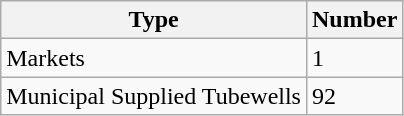<table class="wikitable">
<tr>
<th>Type</th>
<th>Number</th>
</tr>
<tr>
<td>Markets</td>
<td>1</td>
</tr>
<tr>
<td>Municipal Supplied Tubewells</td>
<td>92</td>
</tr>
</table>
